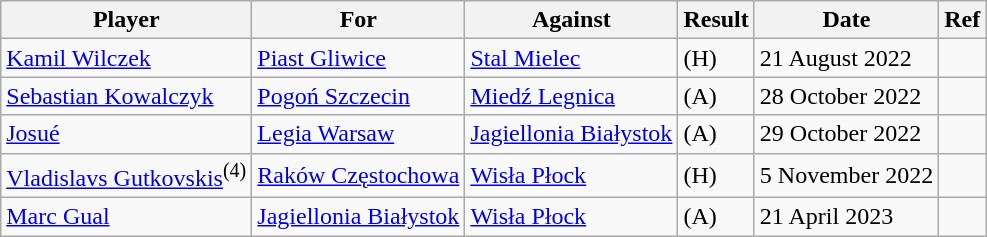<table class="wikitable">
<tr>
<th>Player</th>
<th>For</th>
<th>Against</th>
<th>Result</th>
<th>Date</th>
<th>Ref</th>
</tr>
<tr>
<td> <a href='#'>Kamil Wilczek</a></td>
<td><a href='#'>Piast Gliwice</a></td>
<td><a href='#'>Stal Mielec</a></td>
<td> (H)</td>
<td>21 August 2022</td>
<td></td>
</tr>
<tr>
<td> <a href='#'>Sebastian Kowalczyk</a></td>
<td><a href='#'>Pogoń Szczecin</a></td>
<td><a href='#'>Miedź Legnica</a></td>
<td> (A)</td>
<td>28 October 2022</td>
<td></td>
</tr>
<tr>
<td> <a href='#'>Josué</a></td>
<td><a href='#'>Legia Warsaw</a></td>
<td><a href='#'>Jagiellonia Białystok</a></td>
<td> (A)</td>
<td>29 October 2022</td>
<td></td>
</tr>
<tr>
<td> <a href='#'>Vladislavs Gutkovskis</a><sup>(4)</sup></td>
<td><a href='#'>Raków Częstochowa</a></td>
<td><a href='#'>Wisła Płock</a></td>
<td> (H)</td>
<td>5 November 2022</td>
<td></td>
</tr>
<tr>
<td> <a href='#'>Marc Gual</a></td>
<td><a href='#'>Jagiellonia Białystok</a></td>
<td><a href='#'>Wisła Płock</a></td>
<td> (A)</td>
<td>21 April 2023</td>
<td><br></td>
</tr>
</table>
